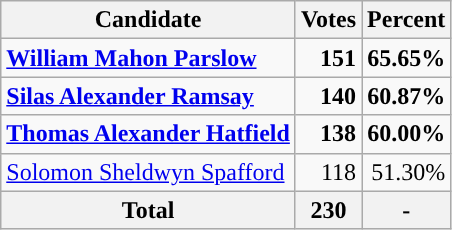<table class="wikitable">
<tr>
<th>Candidate</th>
<th>Votes</th>
<th>Percent</th>
</tr>
<tr>
<td style="font-weight:bold;"><a href='#'>William Mahon Parslow</a></td>
<td style="text-align: right; font-weight:bold;">151</td>
<td style="text-align: right; font-weight:bold;">65.65%</td>
</tr>
<tr>
<td style="font-weight:bold;"><a href='#'>Silas Alexander Ramsay</a></td>
<td style="text-align: right; font-weight:bold;">140</td>
<td style="text-align: right; font-weight:bold;">60.87%</td>
</tr>
<tr>
<td style="font-weight:bold;"><a href='#'>Thomas Alexander Hatfield</a></td>
<td style="text-align: right; font-weight:bold;">138</td>
<td style="text-align: right; font-weight:bold;">60.00%</td>
</tr>
<tr>
<td><a href='#'>Solomon Sheldwyn Spafford</a></td>
<td style="text-align: right;">118</td>
<td style="text-align: right;">51.30%</td>
</tr>
<tr>
<th>Total</th>
<th>230</th>
<th>-</th>
</tr>
</table>
